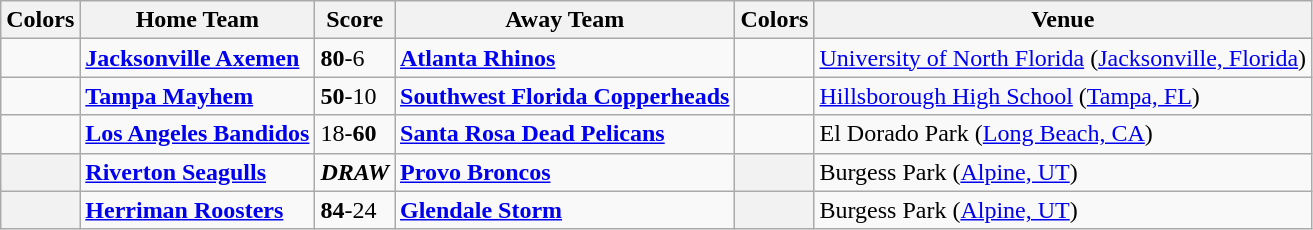<table class="wikitable">
<tr>
<th>Colors</th>
<th>Home Team</th>
<th>Score</th>
<th>Away Team</th>
<th>Colors</th>
<th>Venue</th>
</tr>
<tr>
<td></td>
<td><strong><a href='#'>Jacksonville Axemen</a></strong></td>
<td><strong>80</strong>-6</td>
<td><strong><a href='#'>Atlanta Rhinos</a></strong></td>
<td></td>
<td><a href='#'>University of North Florida</a> (<a href='#'>Jacksonville, Florida</a>)</td>
</tr>
<tr>
<td></td>
<td><strong><a href='#'>Tampa Mayhem</a></strong></td>
<td><strong>50</strong>-10</td>
<td><strong><a href='#'>Southwest Florida Copperheads</a></strong></td>
<td></td>
<td><a href='#'>Hillsborough High School</a> (<a href='#'>Tampa, FL</a>)</td>
</tr>
<tr>
<td></td>
<td><strong><a href='#'>Los Angeles Bandidos</a></strong></td>
<td>18-<strong>60</strong></td>
<td><strong><a href='#'>Santa Rosa Dead Pelicans</a></strong></td>
<td></td>
<td>El Dorado Park (<a href='#'>Long Beach, CA</a>)</td>
</tr>
<tr>
<th></th>
<td><strong><a href='#'>Riverton Seagulls</a></strong></td>
<td><strong><em>DRAW</em></strong></td>
<td><strong><a href='#'>Provo Broncos</a></strong></td>
<th></th>
<td>Burgess Park (<a href='#'>Alpine, UT</a>)</td>
</tr>
<tr>
<th></th>
<td><strong><a href='#'>Herriman Roosters</a></strong></td>
<td><strong>84</strong>-24</td>
<td><strong><a href='#'>Glendale Storm</a></strong></td>
<th></th>
<td>Burgess Park (<a href='#'>Alpine, UT</a>)</td>
</tr>
</table>
